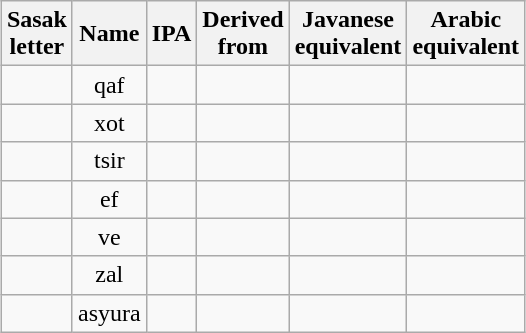<table class="wikitable" style="margin:1em auto;">
<tr>
<th>Sasak<br>letter</th>
<th>Name</th>
<th>IPA</th>
<th>Derived<br>from</th>
<th>Javanese<br>equivalent</th>
<th>Arabic<br>equivalent</th>
</tr>
<tr style="text-align:center">
<td></td>
<td>qaf</td>
<td></td>
<td></td>
<td></td>
<td></td>
</tr>
<tr style="text-align:center">
<td></td>
<td>xot</td>
<td></td>
<td></td>
<td></td>
<td></td>
</tr>
<tr style="text-align:center">
<td></td>
<td>tsir</td>
<td></td>
<td></td>
<td></td>
<td></td>
</tr>
<tr style="text-align:center">
<td></td>
<td>ef</td>
<td></td>
<td></td>
<td></td>
<td></td>
</tr>
<tr style="text-align:center">
<td></td>
<td>ve</td>
<td></td>
<td></td>
<td></td>
<td></td>
</tr>
<tr style="text-align:center">
<td></td>
<td>zal</td>
<td></td>
<td></td>
<td></td>
<td></td>
</tr>
<tr style="text-align:center">
<td></td>
<td>asyura</td>
<td></td>
<td></td>
<td></td>
<td></td>
</tr>
</table>
